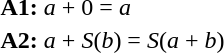<table>
<tr>
<td><strong>A1:</strong></td>
<td><em>a</em> + 0 = <em>a</em></td>
</tr>
<tr>
<td><strong>A2:</strong></td>
<td><em>a</em> + <em>S</em>(<em>b</em>) = <em>S</em>(<em>a</em> + <em>b</em>)</td>
</tr>
</table>
